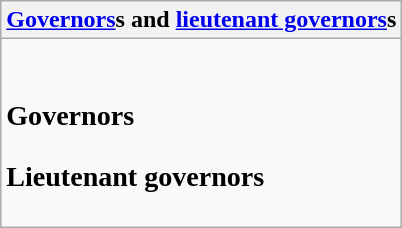<table class="wikitable collapsible collapsed">
<tr>
<th><a href='#'>Governors</a>s and <a href='#'>lieutenant governors</a>s</th>
</tr>
<tr>
<td><br><h3>Governors</h3><h3>Lieutenant governors</h3></td>
</tr>
</table>
